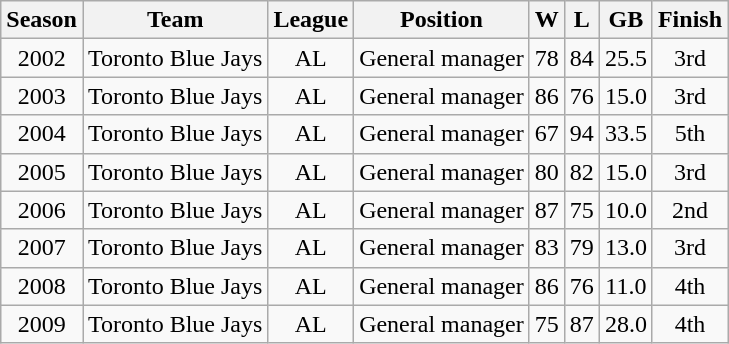<table class="wikitable" style="text-align:center">
<tr>
<th>Season</th>
<th>Team</th>
<th>League</th>
<th>Position</th>
<th>W</th>
<th>L</th>
<th>GB</th>
<th>Finish</th>
</tr>
<tr>
<td>2002</td>
<td>Toronto Blue Jays</td>
<td>AL</td>
<td>General manager</td>
<td>78</td>
<td>84</td>
<td>25.5</td>
<td>3rd</td>
</tr>
<tr>
<td>2003</td>
<td>Toronto Blue Jays</td>
<td>AL</td>
<td>General manager</td>
<td>86</td>
<td>76</td>
<td>15.0</td>
<td>3rd</td>
</tr>
<tr>
<td>2004</td>
<td>Toronto Blue Jays</td>
<td>AL</td>
<td>General manager</td>
<td>67</td>
<td>94</td>
<td>33.5</td>
<td>5th</td>
</tr>
<tr>
<td>2005</td>
<td>Toronto Blue Jays</td>
<td>AL</td>
<td>General manager</td>
<td>80</td>
<td>82</td>
<td>15.0</td>
<td>3rd</td>
</tr>
<tr>
<td>2006</td>
<td>Toronto Blue Jays</td>
<td>AL</td>
<td>General manager</td>
<td>87</td>
<td>75</td>
<td>10.0</td>
<td>2nd</td>
</tr>
<tr>
<td>2007</td>
<td>Toronto Blue Jays</td>
<td>AL</td>
<td>General manager</td>
<td>83</td>
<td>79</td>
<td>13.0</td>
<td>3rd</td>
</tr>
<tr>
<td>2008</td>
<td>Toronto Blue Jays</td>
<td>AL</td>
<td>General manager</td>
<td>86</td>
<td>76</td>
<td>11.0</td>
<td>4th</td>
</tr>
<tr>
<td>2009</td>
<td>Toronto Blue Jays</td>
<td>AL</td>
<td>General manager</td>
<td>75</td>
<td>87</td>
<td>28.0</td>
<td>4th</td>
</tr>
</table>
